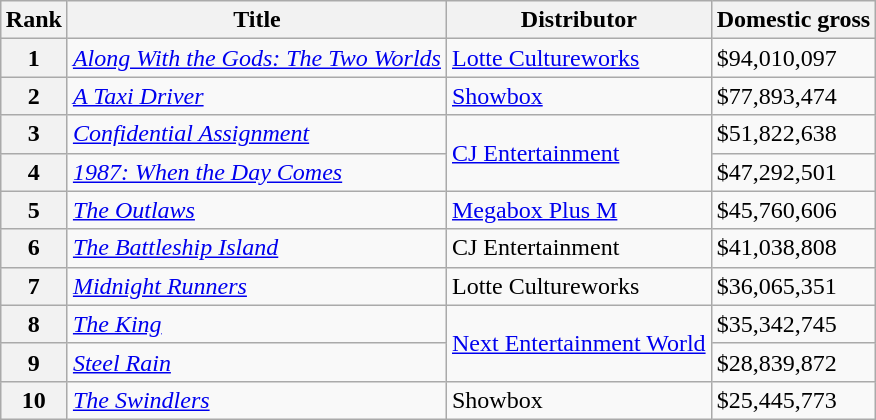<table class="wikitable" style="margin:auto; margin:auto;">
<tr>
<th>Rank</th>
<th>Title</th>
<th>Distributor</th>
<th>Domestic gross </th>
</tr>
<tr>
<th style="text-align:center;">1</th>
<td><em><a href='#'>Along With the Gods: The Two Worlds</a></em></td>
<td><a href='#'>Lotte Cultureworks</a></td>
<td>$94,010,097</td>
</tr>
<tr>
<th style="text-align:center;">2</th>
<td><em><a href='#'>A Taxi Driver</a></em></td>
<td><a href='#'>Showbox</a></td>
<td>$77,893,474</td>
</tr>
<tr>
<th style="text-align:center;">3</th>
<td><em><a href='#'>Confidential Assignment</a></em></td>
<td rowspan=2><a href='#'>CJ Entertainment</a></td>
<td>$51,822,638</td>
</tr>
<tr>
<th style="text-align:center;">4</th>
<td><em><a href='#'>1987: When the Day Comes</a></em></td>
<td>$47,292,501</td>
</tr>
<tr>
<th style="text-align:center;">5</th>
<td><em><a href='#'>The Outlaws</a></em></td>
<td><a href='#'>Megabox Plus M</a></td>
<td>$45,760,606</td>
</tr>
<tr>
<th style="text-align:center;">6</th>
<td><em><a href='#'>The Battleship Island</a></em></td>
<td>CJ Entertainment</td>
<td>$41,038,808</td>
</tr>
<tr>
<th style="text-align:center;">7</th>
<td><em><a href='#'>Midnight Runners</a></em></td>
<td>Lotte Cultureworks</td>
<td>$36,065,351</td>
</tr>
<tr>
<th style="text-align:center;">8</th>
<td><em><a href='#'>The King</a></em></td>
<td rowspan=2><a href='#'>Next Entertainment World</a></td>
<td>$35,342,745</td>
</tr>
<tr>
<th style="text-align:center;">9</th>
<td><em><a href='#'>Steel Rain</a></em></td>
<td>$28,839,872</td>
</tr>
<tr>
<th style="text-align:center;">10</th>
<td><em><a href='#'>The Swindlers</a></em></td>
<td>Showbox</td>
<td>$25,445,773</td>
</tr>
</table>
